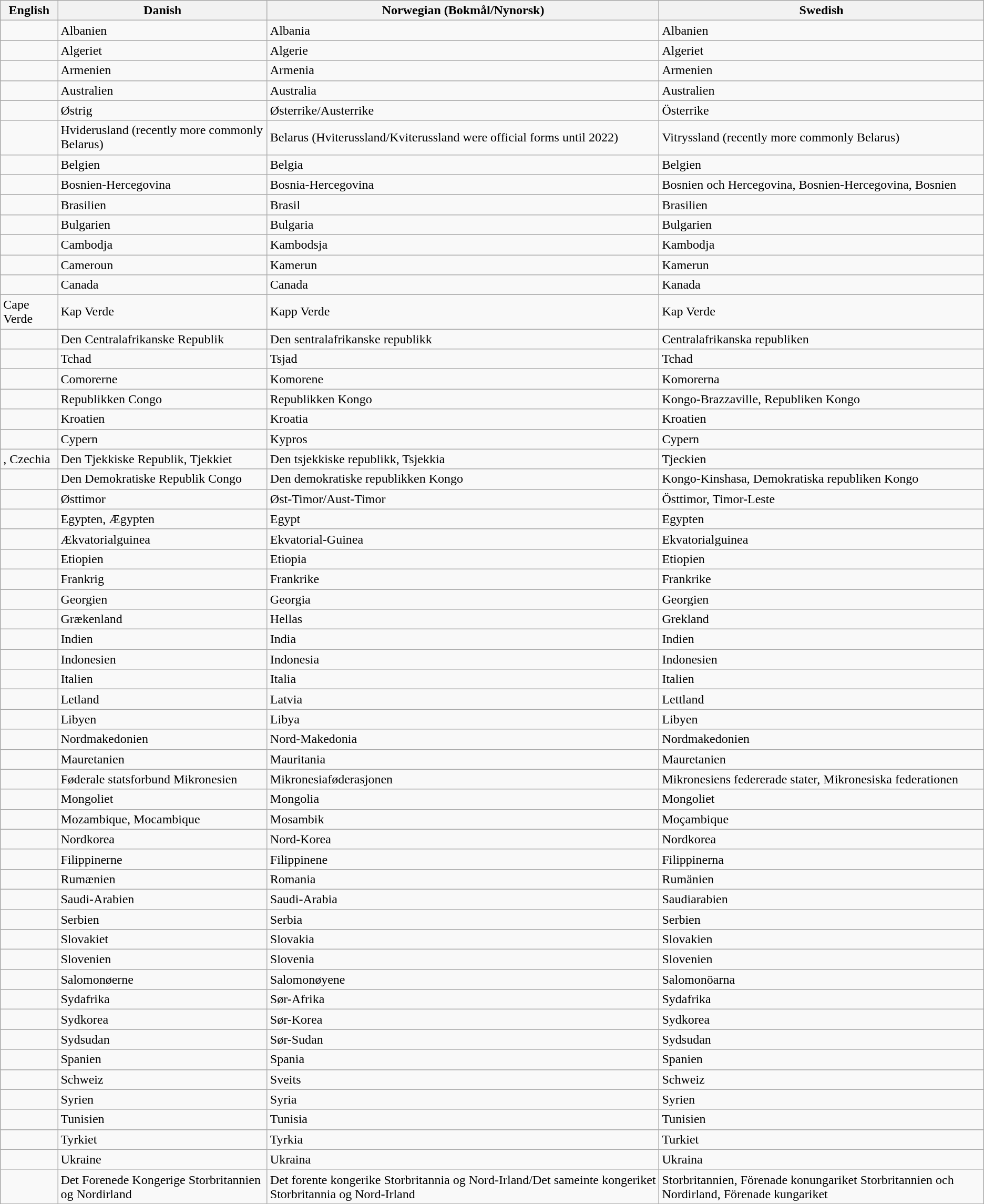<table class="wikitable sortable">
<tr>
<th>English</th>
<th>Danish</th>
<th>Norwegian (Bokmål/Nynorsk)</th>
<th>Swedish</th>
</tr>
<tr>
<td></td>
<td>Albanien</td>
<td>Albania</td>
<td>Albanien</td>
</tr>
<tr>
<td></td>
<td>Algeriet</td>
<td>Algerie</td>
<td>Algeriet</td>
</tr>
<tr>
<td></td>
<td>Armenien</td>
<td>Armenia</td>
<td>Armenien</td>
</tr>
<tr>
<td></td>
<td>Australien</td>
<td>Australia</td>
<td>Australien</td>
</tr>
<tr>
<td></td>
<td>Østrig</td>
<td>Østerrike/Austerrike</td>
<td>Österrike</td>
</tr>
<tr>
<td></td>
<td>Hviderusland (recently more commonly Belarus)</td>
<td>Belarus (Hviterussland/Kviterussland were official forms until 2022) </td>
<td>Vitryssland (recently more commonly Belarus)</td>
</tr>
<tr>
<td></td>
<td>Belgien</td>
<td>Belgia</td>
<td>Belgien</td>
</tr>
<tr>
<td></td>
<td>Bosnien-Hercegovina</td>
<td>Bosnia-Hercegovina</td>
<td>Bosnien och Hercegovina, Bosnien-Hercegovina, Bosnien</td>
</tr>
<tr>
<td></td>
<td>Brasilien</td>
<td>Brasil</td>
<td>Brasilien</td>
</tr>
<tr>
<td></td>
<td>Bulgarien</td>
<td>Bulgaria</td>
<td>Bulgarien</td>
</tr>
<tr>
<td></td>
<td>Cambodja</td>
<td>Kambodsja</td>
<td>Kambodja</td>
</tr>
<tr>
<td></td>
<td>Cameroun</td>
<td>Kamerun</td>
<td>Kamerun</td>
</tr>
<tr>
<td></td>
<td>Canada</td>
<td>Canada</td>
<td>Kanada</td>
</tr>
<tr>
<td>Cape Verde</td>
<td>Kap Verde</td>
<td>Kapp Verde</td>
<td>Kap Verde</td>
</tr>
<tr>
<td></td>
<td>Den Centralafrikanske Republik</td>
<td>Den sentralafrikanske republikk</td>
<td>Centralafrikanska republiken</td>
</tr>
<tr>
<td></td>
<td>Tchad</td>
<td>Tsjad</td>
<td>Tchad</td>
</tr>
<tr>
<td></td>
<td>Comorerne</td>
<td>Komorene</td>
<td>Komorerna</td>
</tr>
<tr>
<td></td>
<td>Republikken Congo</td>
<td>Republikken Kongo</td>
<td>Kongo-Brazzaville, Republiken Kongo</td>
</tr>
<tr>
<td></td>
<td>Kroatien</td>
<td>Kroatia</td>
<td>Kroatien</td>
</tr>
<tr>
<td></td>
<td>Cypern</td>
<td>Kypros</td>
<td>Cypern</td>
</tr>
<tr>
<td>, Czechia</td>
<td>Den Tjekkiske Republik, Tjekkiet</td>
<td>Den tsjekkiske republikk, Tsjekkia</td>
<td>Tjeckien</td>
</tr>
<tr>
<td></td>
<td>Den Demokratiske Republik Congo</td>
<td>Den demokratiske republikken Kongo</td>
<td>Kongo-Kinshasa, Demokratiska republiken Kongo</td>
</tr>
<tr>
<td></td>
<td>Østtimor</td>
<td>Øst-Timor/Aust-Timor</td>
<td>Östtimor, Timor-Leste</td>
</tr>
<tr>
<td></td>
<td>Egypten, Ægypten</td>
<td>Egypt</td>
<td>Egypten</td>
</tr>
<tr>
<td></td>
<td>Ækvatorialguinea</td>
<td>Ekvatorial-Guinea</td>
<td>Ekvatorialguinea</td>
</tr>
<tr>
<td></td>
<td>Etiopien</td>
<td>Etiopia</td>
<td>Etiopien</td>
</tr>
<tr>
<td></td>
<td>Frankrig</td>
<td>Frankrike</td>
<td>Frankrike</td>
</tr>
<tr>
<td></td>
<td>Georgien</td>
<td>Georgia</td>
<td>Georgien</td>
</tr>
<tr>
<td></td>
<td>Grækenland</td>
<td>Hellas</td>
<td>Grekland</td>
</tr>
<tr>
<td></td>
<td>Indien</td>
<td>India</td>
<td>Indien</td>
</tr>
<tr>
<td></td>
<td>Indonesien</td>
<td>Indonesia</td>
<td>Indonesien</td>
</tr>
<tr>
<td></td>
<td>Italien</td>
<td>Italia</td>
<td>Italien</td>
</tr>
<tr>
<td></td>
<td>Letland</td>
<td>Latvia</td>
<td>Lettland</td>
</tr>
<tr>
<td></td>
<td>Libyen</td>
<td>Libya</td>
<td>Libyen</td>
</tr>
<tr>
<td></td>
<td>Nordmakedonien</td>
<td>Nord-Makedonia</td>
<td>Nordmakedonien</td>
</tr>
<tr>
<td></td>
<td>Mauretanien</td>
<td>Mauritania</td>
<td>Mauretanien</td>
</tr>
<tr>
<td></td>
<td>Føderale statsforbund Mikronesien</td>
<td>Mikronesiaføderasjonen</td>
<td>Mikronesiens federerade stater, Mikronesiska federationen</td>
</tr>
<tr>
<td></td>
<td>Mongoliet</td>
<td>Mongolia</td>
<td>Mongoliet</td>
</tr>
<tr>
<td></td>
<td>Mozambique, Mocambique</td>
<td>Mosambik</td>
<td>Moçambique</td>
</tr>
<tr>
<td></td>
<td>Nordkorea</td>
<td>Nord-Korea</td>
<td>Nordkorea</td>
</tr>
<tr>
<td></td>
<td>Filippinerne</td>
<td>Filippinene</td>
<td>Filippinerna</td>
</tr>
<tr>
<td></td>
<td>Rumænien</td>
<td>Romania</td>
<td>Rumänien</td>
</tr>
<tr>
<td></td>
<td>Saudi-Arabien</td>
<td>Saudi-Arabia</td>
<td>Saudiarabien</td>
</tr>
<tr>
<td></td>
<td>Serbien</td>
<td>Serbia</td>
<td>Serbien</td>
</tr>
<tr>
<td></td>
<td>Slovakiet</td>
<td>Slovakia</td>
<td>Slovakien</td>
</tr>
<tr>
<td></td>
<td>Slovenien</td>
<td>Slovenia</td>
<td>Slovenien</td>
</tr>
<tr>
<td></td>
<td>Salomonøerne</td>
<td>Salomonøyene</td>
<td>Salomonöarna</td>
</tr>
<tr>
<td></td>
<td>Sydafrika</td>
<td>Sør-Afrika</td>
<td>Sydafrika</td>
</tr>
<tr>
<td></td>
<td>Sydkorea</td>
<td>Sør-Korea</td>
<td>Sydkorea</td>
</tr>
<tr>
<td></td>
<td>Sydsudan</td>
<td>Sør-Sudan</td>
<td>Sydsudan</td>
</tr>
<tr>
<td></td>
<td>Spanien</td>
<td>Spania</td>
<td>Spanien</td>
</tr>
<tr>
<td></td>
<td>Schweiz</td>
<td>Sveits</td>
<td>Schweiz</td>
</tr>
<tr>
<td></td>
<td>Syrien</td>
<td>Syria</td>
<td>Syrien</td>
</tr>
<tr>
<td></td>
<td>Tunisien</td>
<td>Tunisia</td>
<td>Tunisien</td>
</tr>
<tr>
<td></td>
<td>Tyrkiet</td>
<td>Tyrkia</td>
<td>Turkiet</td>
</tr>
<tr>
<td></td>
<td>Ukraine</td>
<td>Ukraina</td>
<td>Ukraina</td>
</tr>
<tr>
<td></td>
<td>Det Forenede Kongerige Storbritannien og Nordirland</td>
<td>Det forente kongerike Storbritannia og Nord-Irland/Det sameinte kongeriket Storbritannia og Nord-Irland</td>
<td>Storbritannien, Förenade konungariket Storbritannien och Nordirland, Förenade kungariket</td>
</tr>
</table>
